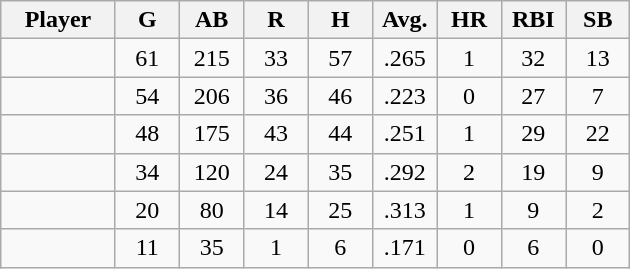<table class="wikitable sortable">
<tr>
<th bgcolor="#DDDDFF" width="16%">Player</th>
<th bgcolor="#DDDDFF" width="9%">G</th>
<th bgcolor="#DDDDFF" width="9%">AB</th>
<th bgcolor="#DDDDFF" width="9%">R</th>
<th bgcolor="#DDDDFF" width="9%">H</th>
<th bgcolor="#DDDDFF" width="9%">Avg.</th>
<th bgcolor="#DDDDFF" width="9%">HR</th>
<th bgcolor="#DDDDFF" width="9%">RBI</th>
<th bgcolor="#DDDDFF" width="9%">SB</th>
</tr>
<tr align="center">
<td></td>
<td>61</td>
<td>215</td>
<td>33</td>
<td>57</td>
<td>.265</td>
<td>1</td>
<td>32</td>
<td>13</td>
</tr>
<tr align="center">
<td></td>
<td>54</td>
<td>206</td>
<td>36</td>
<td>46</td>
<td>.223</td>
<td>0</td>
<td>27</td>
<td>7</td>
</tr>
<tr align="center">
<td></td>
<td>48</td>
<td>175</td>
<td>43</td>
<td>44</td>
<td>.251</td>
<td>1</td>
<td>29</td>
<td>22</td>
</tr>
<tr align="center">
<td></td>
<td>34</td>
<td>120</td>
<td>24</td>
<td>35</td>
<td>.292</td>
<td>2</td>
<td>19</td>
<td>9</td>
</tr>
<tr align="center">
<td></td>
<td>20</td>
<td>80</td>
<td>14</td>
<td>25</td>
<td>.313</td>
<td>1</td>
<td>9</td>
<td>2</td>
</tr>
<tr align="center">
<td></td>
<td>11</td>
<td>35</td>
<td>1</td>
<td>6</td>
<td>.171</td>
<td>0</td>
<td>6</td>
<td>0</td>
</tr>
</table>
